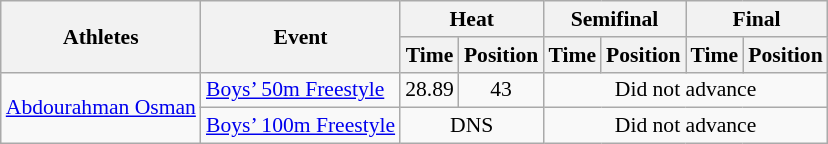<table class="wikitable" border="1" style="font-size:90%">
<tr>
<th rowspan=2>Athletes</th>
<th rowspan=2>Event</th>
<th colspan=2>Heat</th>
<th colspan=2>Semifinal</th>
<th colspan=2>Final</th>
</tr>
<tr>
<th>Time</th>
<th>Position</th>
<th>Time</th>
<th>Position</th>
<th>Time</th>
<th>Position</th>
</tr>
<tr>
<td rowspan=2><a href='#'>Abdourahman Osman</a></td>
<td><a href='#'>Boys’ 50m Freestyle</a></td>
<td align=center>28.89</td>
<td align=center>43</td>
<td colspan="4" align=center>Did not advance</td>
</tr>
<tr>
<td><a href='#'>Boys’ 100m Freestyle</a></td>
<td colspan="2" align=center>DNS</td>
<td colspan="4" align=center>Did not advance</td>
</tr>
</table>
